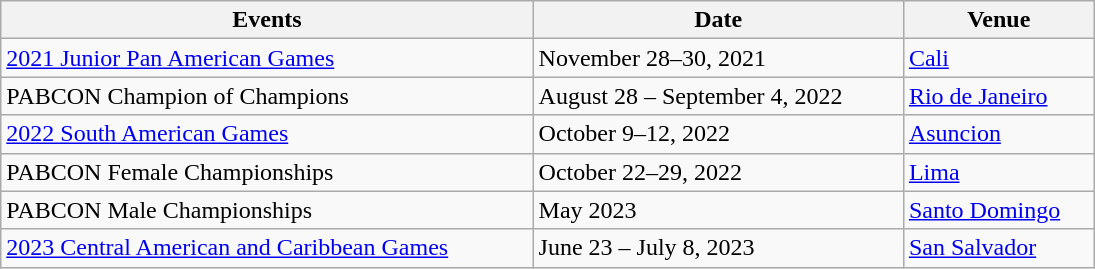<table class="wikitable" width=730>
<tr>
<th>Events</th>
<th>Date</th>
<th>Venue</th>
</tr>
<tr>
<td><a href='#'>2021 Junior Pan American Games</a></td>
<td>November 28–30, 2021</td>
<td> <a href='#'>Cali</a></td>
</tr>
<tr>
<td>PABCON Champion of Champions</td>
<td>August 28 – September 4, 2022</td>
<td> <a href='#'>Rio de Janeiro</a></td>
</tr>
<tr>
<td><a href='#'>2022 South American Games</a></td>
<td>October 9–12, 2022</td>
<td> <a href='#'>Asuncion</a></td>
</tr>
<tr>
<td>PABCON Female Championships</td>
<td>October 22–29, 2022</td>
<td> <a href='#'>Lima</a></td>
</tr>
<tr>
<td>PABCON Male Championships</td>
<td>May 2023</td>
<td> <a href='#'>Santo Domingo</a></td>
</tr>
<tr>
<td><a href='#'>2023 Central American and Caribbean Games</a></td>
<td>June 23 – July 8, 2023</td>
<td> <a href='#'>San Salvador</a></td>
</tr>
</table>
